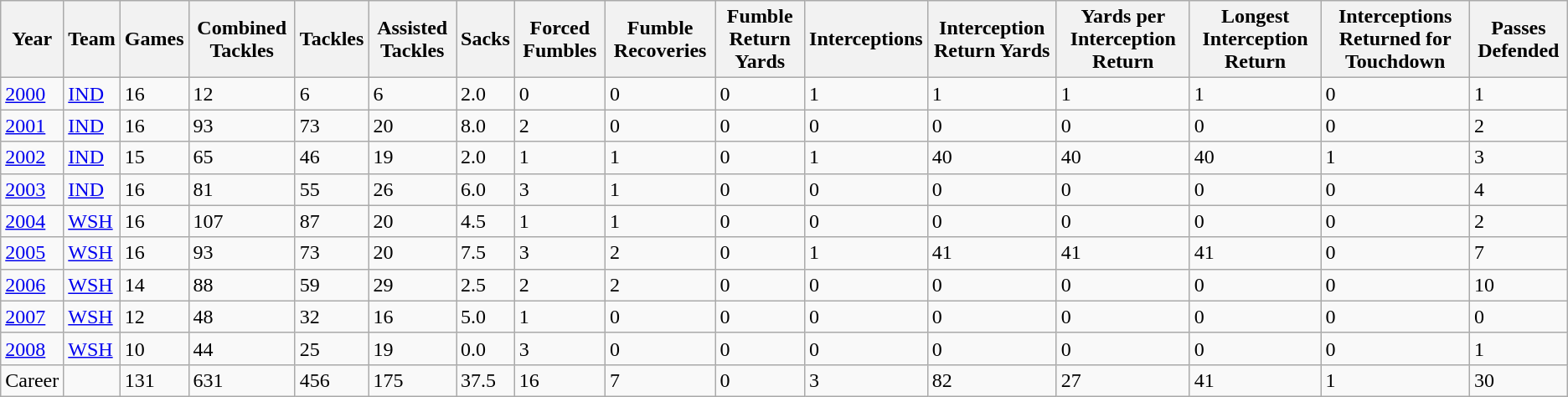<table class="wikitable">
<tr>
<th>Year</th>
<th>Team</th>
<th>Games</th>
<th>Combined Tackles</th>
<th>Tackles</th>
<th>Assisted Tackles</th>
<th>Sacks</th>
<th>Forced Fumbles</th>
<th>Fumble Recoveries</th>
<th>Fumble Return Yards</th>
<th>Interceptions</th>
<th>Interception Return Yards</th>
<th>Yards per Interception Return</th>
<th>Longest Interception Return</th>
<th>Interceptions Returned for Touchdown</th>
<th>Passes Defended</th>
</tr>
<tr>
<td><a href='#'>2000</a></td>
<td><a href='#'>IND</a></td>
<td>16</td>
<td>12</td>
<td>6</td>
<td>6</td>
<td>2.0</td>
<td>0</td>
<td>0</td>
<td>0</td>
<td>1</td>
<td>1</td>
<td>1</td>
<td>1</td>
<td>0</td>
<td>1</td>
</tr>
<tr>
<td><a href='#'>2001</a></td>
<td><a href='#'>IND</a></td>
<td>16</td>
<td>93</td>
<td>73</td>
<td>20</td>
<td>8.0</td>
<td>2</td>
<td>0</td>
<td>0</td>
<td>0</td>
<td>0</td>
<td>0</td>
<td>0</td>
<td>0</td>
<td>2</td>
</tr>
<tr>
<td><a href='#'>2002</a></td>
<td><a href='#'>IND</a></td>
<td>15</td>
<td>65</td>
<td>46</td>
<td>19</td>
<td>2.0</td>
<td>1</td>
<td>1</td>
<td>0</td>
<td>1</td>
<td>40</td>
<td>40</td>
<td>40</td>
<td>1</td>
<td>3</td>
</tr>
<tr>
<td><a href='#'>2003</a></td>
<td><a href='#'>IND</a></td>
<td>16</td>
<td>81</td>
<td>55</td>
<td>26</td>
<td>6.0</td>
<td>3</td>
<td>1</td>
<td>0</td>
<td>0</td>
<td>0</td>
<td>0</td>
<td>0</td>
<td>0</td>
<td>4</td>
</tr>
<tr>
<td><a href='#'>2004</a></td>
<td><a href='#'>WSH</a></td>
<td>16</td>
<td>107</td>
<td>87</td>
<td>20</td>
<td>4.5</td>
<td>1</td>
<td>1</td>
<td>0</td>
<td>0</td>
<td>0</td>
<td>0</td>
<td>0</td>
<td>0</td>
<td>2</td>
</tr>
<tr>
<td><a href='#'>2005</a></td>
<td><a href='#'>WSH</a></td>
<td>16</td>
<td>93</td>
<td>73</td>
<td>20</td>
<td>7.5</td>
<td>3</td>
<td>2</td>
<td>0</td>
<td>1</td>
<td>41</td>
<td>41</td>
<td>41</td>
<td>0</td>
<td>7</td>
</tr>
<tr>
<td><a href='#'>2006</a></td>
<td><a href='#'>WSH</a></td>
<td>14</td>
<td>88</td>
<td>59</td>
<td>29</td>
<td>2.5</td>
<td>2</td>
<td>2</td>
<td>0</td>
<td>0</td>
<td>0</td>
<td>0</td>
<td>0</td>
<td>0</td>
<td>10</td>
</tr>
<tr>
<td><a href='#'>2007</a></td>
<td><a href='#'>WSH</a></td>
<td>12</td>
<td>48</td>
<td>32</td>
<td>16</td>
<td>5.0</td>
<td>1</td>
<td>0</td>
<td>0</td>
<td>0</td>
<td>0</td>
<td>0</td>
<td>0</td>
<td>0</td>
<td>0</td>
</tr>
<tr>
<td><a href='#'>2008</a></td>
<td><a href='#'>WSH</a></td>
<td>10</td>
<td>44</td>
<td>25</td>
<td>19</td>
<td>0.0</td>
<td>3</td>
<td>0</td>
<td>0</td>
<td>0</td>
<td>0</td>
<td>0</td>
<td>0</td>
<td>0</td>
<td>1</td>
</tr>
<tr>
<td>Career</td>
<td></td>
<td>131</td>
<td>631</td>
<td>456</td>
<td>175</td>
<td>37.5</td>
<td>16</td>
<td>7</td>
<td>0</td>
<td>3</td>
<td>82</td>
<td>27</td>
<td>41</td>
<td>1</td>
<td>30</td>
</tr>
</table>
